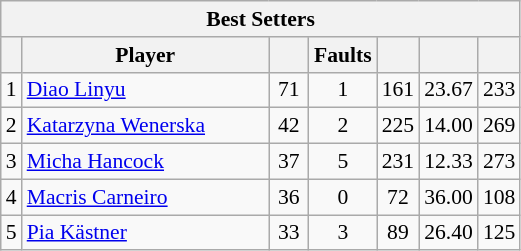<table class="wikitable sortable" style=font-size:90%>
<tr>
<th colspan=7>Best Setters</th>
</tr>
<tr>
<th></th>
<th width=158>Player</th>
<th width=20></th>
<th width=20>Faults</th>
<th width=20></th>
<th width=20></th>
<th width=20></th>
</tr>
<tr>
<td>1</td>
<td> <a href='#'>Diao Linyu</a></td>
<td align=center>71</td>
<td align=center>1</td>
<td align=center>161</td>
<td align=center>23.67</td>
<td align=center>233</td>
</tr>
<tr>
<td>2</td>
<td> <a href='#'>Katarzyna Wenerska</a></td>
<td align=center>42</td>
<td align=center>2</td>
<td align=center>225</td>
<td align=center>14.00</td>
<td align=center>269</td>
</tr>
<tr>
<td>3</td>
<td> <a href='#'>Micha Hancock</a></td>
<td align=center>37</td>
<td align=center>5</td>
<td align=center>231</td>
<td align=center>12.33</td>
<td align=center>273</td>
</tr>
<tr>
<td>4</td>
<td> <a href='#'>Macris Carneiro</a></td>
<td align=center>36</td>
<td align=center>0</td>
<td align=center>72</td>
<td align=center>36.00</td>
<td align=center>108</td>
</tr>
<tr>
<td>5</td>
<td> <a href='#'>Pia Kästner</a></td>
<td align=center>33</td>
<td align=center>3</td>
<td align=center>89</td>
<td align=center>26.40</td>
<td align=center>125</td>
</tr>
</table>
